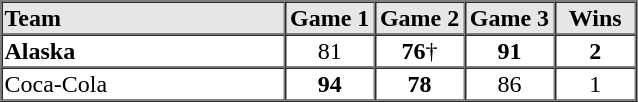<table border=1 cellspacing=0 width=425 style="margin-left:3em;">
<tr style="text-align:center; background-color:#e6e6e6;">
<th align=left width=28%>Team</th>
<th width=6%>Game 1</th>
<th width=6%>Game 2</th>
<th width=6%>Game 3</th>
<th width=6%>Wins</th>
</tr>
<tr style="text-align:center;">
<td align=left><strong>Alaska</strong></td>
<td>81</td>
<td><strong>76</strong>†</td>
<td><strong>91</strong></td>
<td><strong>2</strong></td>
</tr>
<tr style="text-align:center;">
<td align=left>Coca-Cola</td>
<td><strong>94</strong></td>
<td><strong>78</strong></td>
<td>86</td>
<td>1</td>
</tr>
<tr style="text-align:center;">
</tr>
</table>
